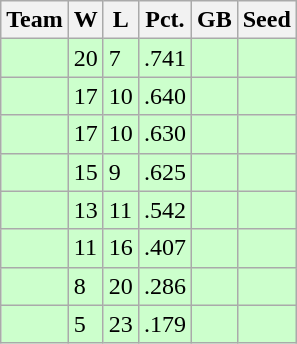<table class=wikitable>
<tr>
<th>Team</th>
<th>W</th>
<th>L</th>
<th>Pct.</th>
<th>GB</th>
<th>Seed</th>
</tr>
<tr bgcolor="#ccffcc">
<td></td>
<td>20</td>
<td>7</td>
<td>.741</td>
<td></td>
<td></td>
</tr>
<tr bgcolor="#ccffcc">
<td></td>
<td>17</td>
<td>10</td>
<td>.640</td>
<td></td>
<td></td>
</tr>
<tr bgcolor="#ccffcc">
<td></td>
<td>17</td>
<td>10</td>
<td>.630</td>
<td></td>
<td></td>
</tr>
<tr bgcolor="#ccffcc">
<td></td>
<td>15</td>
<td>9</td>
<td>.625</td>
<td></td>
<td></td>
</tr>
<tr bgcolor="#ccffcc">
<td></td>
<td>13</td>
<td>11</td>
<td>.542</td>
<td></td>
<td></td>
</tr>
<tr bgcolor="#ccffcc">
<td></td>
<td>11</td>
<td>16</td>
<td>.407</td>
<td></td>
<td></td>
</tr>
<tr bgcolor="#ccffcc">
<td></td>
<td>8</td>
<td>20</td>
<td>.286</td>
<td></td>
<td></td>
</tr>
<tr bgcolor="#ccffcc">
<td></td>
<td>5</td>
<td>23</td>
<td>.179</td>
<td></td>
<td></td>
</tr>
</table>
